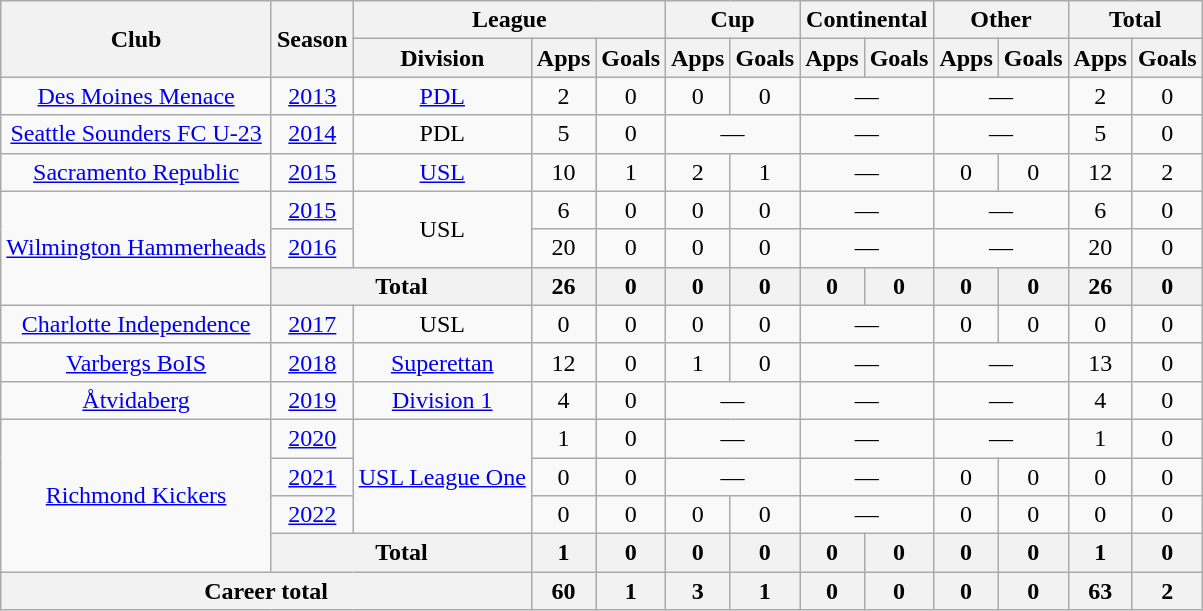<table class="wikitable" style="text-align: center;">
<tr>
<th rowspan=2>Club</th>
<th rowspan=2>Season</th>
<th colspan=3>League</th>
<th colspan=2>Cup</th>
<th colspan=2>Continental</th>
<th colspan=2>Other</th>
<th colspan=2>Total</th>
</tr>
<tr>
<th>Division</th>
<th>Apps</th>
<th>Goals</th>
<th>Apps</th>
<th>Goals</th>
<th>Apps</th>
<th>Goals</th>
<th>Apps</th>
<th>Goals</th>
<th>Apps</th>
<th>Goals</th>
</tr>
<tr>
<td><a href='#'>Des Moines Menace</a></td>
<td><a href='#'>2013</a></td>
<td><a href='#'>PDL</a></td>
<td>2</td>
<td>0</td>
<td>0</td>
<td>0</td>
<td colspan=2>—</td>
<td colspan=2>—</td>
<td>2</td>
<td>0</td>
</tr>
<tr>
<td><a href='#'>Seattle Sounders FC U-23</a></td>
<td><a href='#'>2014</a></td>
<td>PDL</td>
<td>5</td>
<td>0</td>
<td colspan=2>—</td>
<td colspan=2>—</td>
<td colspan=2>—</td>
<td>5</td>
<td>0</td>
</tr>
<tr>
<td><a href='#'>Sacramento Republic</a></td>
<td><a href='#'>2015</a></td>
<td><a href='#'>USL</a></td>
<td>10</td>
<td>1</td>
<td>2</td>
<td>1</td>
<td colspan=2>—</td>
<td>0</td>
<td>0</td>
<td>12</td>
<td>2</td>
</tr>
<tr>
<td rowspan=3><a href='#'>Wilmington Hammerheads</a></td>
<td><a href='#'>2015</a></td>
<td rowspan=2>USL</td>
<td>6</td>
<td>0</td>
<td>0</td>
<td>0</td>
<td colspan=2>—</td>
<td colspan=2>—</td>
<td>6</td>
<td>0</td>
</tr>
<tr>
<td><a href='#'>2016</a></td>
<td>20</td>
<td>0</td>
<td>0</td>
<td>0</td>
<td colspan=2>—</td>
<td colspan=2>—</td>
<td>20</td>
<td>0</td>
</tr>
<tr>
<th colspan=2>Total</th>
<th>26</th>
<th>0</th>
<th>0</th>
<th>0</th>
<th>0</th>
<th>0</th>
<th>0</th>
<th>0</th>
<th>26</th>
<th>0</th>
</tr>
<tr>
<td><a href='#'>Charlotte Independence</a></td>
<td><a href='#'>2017</a></td>
<td>USL</td>
<td>0</td>
<td>0</td>
<td>0</td>
<td>0</td>
<td colspan=2>—</td>
<td>0</td>
<td>0</td>
<td>0</td>
<td>0</td>
</tr>
<tr>
<td><a href='#'>Varbergs BoIS</a></td>
<td><a href='#'>2018</a></td>
<td><a href='#'>Superettan</a></td>
<td>12</td>
<td>0</td>
<td>1</td>
<td>0</td>
<td colspan=2>—</td>
<td colspan=2>—</td>
<td>13</td>
<td>0</td>
</tr>
<tr>
<td><a href='#'>Åtvidaberg</a></td>
<td><a href='#'>2019</a></td>
<td><a href='#'>Division 1</a></td>
<td>4</td>
<td>0</td>
<td colspan=2>—</td>
<td colspan=2>—</td>
<td colspan=2>—</td>
<td>4</td>
<td>0</td>
</tr>
<tr>
<td rowspan=4><a href='#'>Richmond Kickers</a></td>
<td><a href='#'>2020</a></td>
<td rowspan=3><a href='#'>USL League One</a></td>
<td>1</td>
<td>0</td>
<td colspan=2>—</td>
<td colspan=2>—</td>
<td colspan=2>—</td>
<td>1</td>
<td>0</td>
</tr>
<tr>
<td><a href='#'>2021</a></td>
<td>0</td>
<td>0</td>
<td colspan=2>—</td>
<td colspan=2>—</td>
<td>0</td>
<td>0</td>
<td>0</td>
<td>0</td>
</tr>
<tr>
<td><a href='#'>2022</a></td>
<td>0</td>
<td>0</td>
<td>0</td>
<td>0</td>
<td colspan=2>—</td>
<td>0</td>
<td>0</td>
<td>0</td>
<td>0</td>
</tr>
<tr>
<th colspan=2>Total</th>
<th>1</th>
<th>0</th>
<th>0</th>
<th>0</th>
<th>0</th>
<th>0</th>
<th>0</th>
<th>0</th>
<th>1</th>
<th>0</th>
</tr>
<tr>
<th colspan=3>Career total</th>
<th>60</th>
<th>1</th>
<th>3</th>
<th>1</th>
<th>0</th>
<th>0</th>
<th>0</th>
<th>0</th>
<th>63</th>
<th>2</th>
</tr>
</table>
